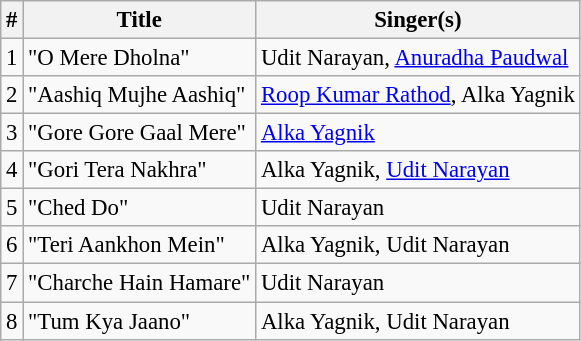<table class="wikitable" style="font-size:95%;">
<tr>
<th>#</th>
<th>Title</th>
<th>Singer(s)</th>
</tr>
<tr>
<td>1</td>
<td>"O Mere Dholna"</td>
<td>Udit Narayan, <a href='#'>Anuradha Paudwal</a></td>
</tr>
<tr>
<td>2</td>
<td>"Aashiq Mujhe Aashiq"</td>
<td><a href='#'>Roop Kumar Rathod</a>, Alka Yagnik</td>
</tr>
<tr>
<td>3</td>
<td>"Gore Gore Gaal Mere"</td>
<td><a href='#'>Alka Yagnik</a></td>
</tr>
<tr>
<td>4</td>
<td>"Gori Tera Nakhra"</td>
<td>Alka Yagnik, <a href='#'>Udit Narayan</a></td>
</tr>
<tr>
<td>5</td>
<td>"Ched Do"</td>
<td>Udit Narayan</td>
</tr>
<tr>
<td>6</td>
<td>"Teri Aankhon Mein"</td>
<td>Alka Yagnik, Udit Narayan</td>
</tr>
<tr>
<td>7</td>
<td>"Charche Hain Hamare"</td>
<td>Udit Narayan</td>
</tr>
<tr>
<td>8</td>
<td>"Tum Kya Jaano"</td>
<td>Alka Yagnik, Udit Narayan</td>
</tr>
</table>
